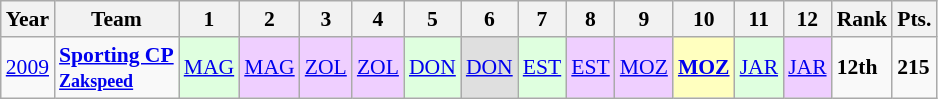<table class="wikitable" style="font-size: 90%;">
<tr>
<th>Year</th>
<th>Team</th>
<th>1</th>
<th>2</th>
<th>3</th>
<th>4</th>
<th>5</th>
<th>6</th>
<th>7</th>
<th>8</th>
<th>9</th>
<th>10</th>
<th>11</th>
<th>12</th>
<th>Rank</th>
<th>Pts.</th>
</tr>
<tr>
<td><a href='#'>2009</a></td>
<td><strong><a href='#'>Sporting CP</a><br><small><a href='#'>Zakspeed</a></small></strong></td>
<td style="background:#dfffdf;" align=center><a href='#'>MAG</a> <br></td>
<td style="background:#efcfff;" align=center><a href='#'>MAG</a> <br></td>
<td style="background:#efcfff;" align=center><a href='#'>ZOL</a> <br></td>
<td style="background:#efcfff;" align=center><a href='#'>ZOL</a> <br></td>
<td style="background:#dfffdf;" align=center><a href='#'>DON</a> <br></td>
<td style="background:#dfdfdf;" align=center><a href='#'>DON</a> <br></td>
<td style="background:#dfffdf;" align=center><a href='#'>EST</a> <br></td>
<td style="background:#efcfff;" align=center><a href='#'>EST</a> <br></td>
<td style="background:#efcfff;" align=center><a href='#'>MOZ</a> <br></td>
<td style="background:#ffffbf;" align=center><strong><a href='#'>MOZ</a></strong> <br></td>
<td style="background:#dfffdf;" align=center><a href='#'>JAR</a> <br></td>
<td style="background:#efcfff;" align=center><a href='#'>JAR</a> <br></td>
<td><strong>12th</strong></td>
<td><strong>215</strong></td>
</tr>
</table>
